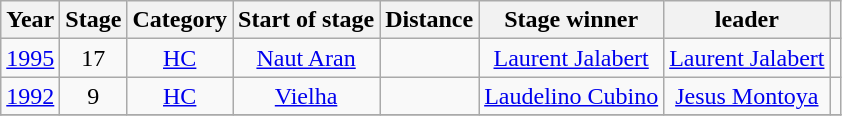<table class="wikitable" style="text-align: center;">
<tr>
<th>Year</th>
<th>Stage</th>
<th>Category</th>
<th>Start of stage</th>
<th>Distance</th>
<th>Stage winner</th>
<th> leader</th>
<th></th>
</tr>
<tr>
<td><a href='#'>1995</a></td>
<td>17</td>
<td><a href='#'>HC</a></td>
<td><a href='#'>Naut Aran</a></td>
<td></td>
<td><a href='#'>Laurent Jalabert</a></td>
<td><a href='#'>Laurent Jalabert</a></td>
<td></td>
</tr>
<tr>
<td><a href='#'>1992</a></td>
<td>9</td>
<td><a href='#'>HC</a></td>
<td><a href='#'>Vielha</a></td>
<td></td>
<td><a href='#'>Laudelino Cubino</a></td>
<td><a href='#'>Jesus Montoya</a></td>
<td></td>
</tr>
<tr>
</tr>
</table>
